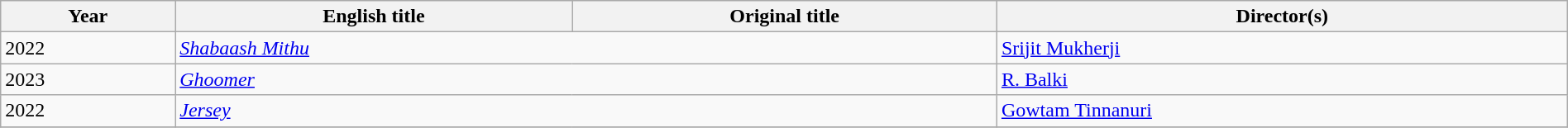<table class="sortable wikitable" style="width:100%; margin-bottom:4px" cellpadding="5">
<tr>
<th scope="col">Year</th>
<th scope="col">English title</th>
<th scope="col">Original title</th>
<th scope="col">Director(s)</th>
</tr>
<tr>
<td>2022</td>
<td colspan=2><em><a href='#'>Shabaash Mithu</a></em></td>
<td><a href='#'>Srijit Mukherji</a></td>
</tr>
<tr>
<td>2023</td>
<td colspan=2><em><a href='#'>Ghoomer</a></em></td>
<td><a href='#'>R. Balki</a></td>
</tr>
<tr>
<td>2022</td>
<td colspan=2><em><a href='#'>Jersey</a></em></td>
<td><a href='#'>Gowtam Tinnanuri</a></td>
</tr>
<tr>
</tr>
</table>
